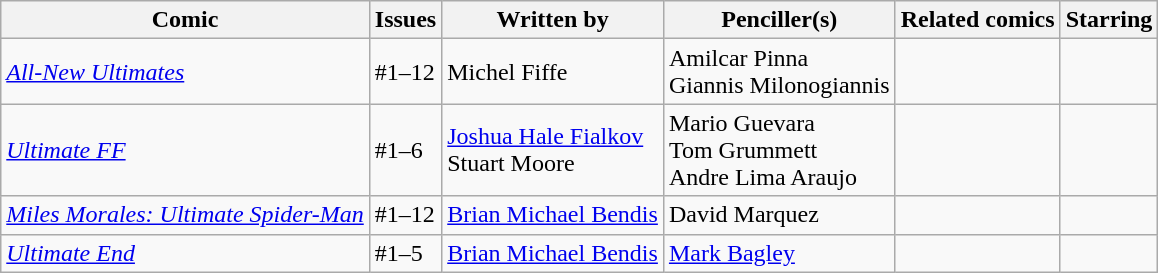<table class="wikitable">
<tr>
<th>Comic</th>
<th>Issues</th>
<th>Written by</th>
<th>Penciller(s)</th>
<th>Related comics</th>
<th>Starring</th>
</tr>
<tr>
<td><em><a href='#'>All-New Ultimates</a></em></td>
<td>#1–12 <br></td>
<td>Michel Fiffe</td>
<td>Amilcar Pinna<br>Giannis Milonogiannis</td>
<td></td>
<td></td>
</tr>
<tr>
<td><em><a href='#'>Ultimate FF</a></em></td>
<td>#1–6<br></td>
<td><a href='#'>Joshua Hale Fialkov</a><br>Stuart Moore</td>
<td>Mario Guevara<br>Tom Grummett<br>Andre Lima Araujo</td>
<td></td>
<td></td>
</tr>
<tr>
<td><em><a href='#'>Miles Morales: Ultimate Spider-Man</a></em></td>
<td>#1–12<br></td>
<td><a href='#'>Brian Michael Bendis</a></td>
<td>David Marquez</td>
<td></td>
<td></td>
</tr>
<tr>
<td><em><a href='#'>Ultimate End</a></em></td>
<td>#1–5<br></td>
<td><a href='#'>Brian Michael Bendis</a></td>
<td><a href='#'>Mark Bagley</a></td>
<td></td>
<td></td>
</tr>
</table>
